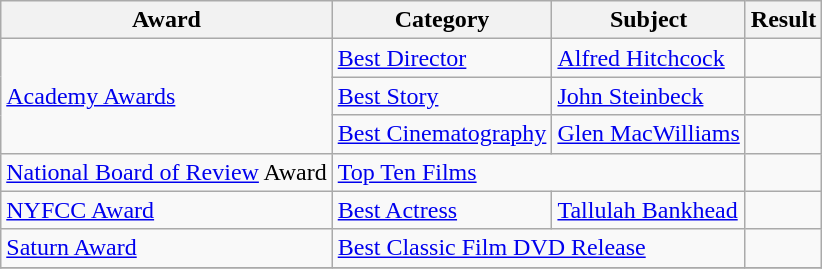<table class="wikitable">
<tr>
<th>Award</th>
<th>Category</th>
<th>Subject</th>
<th>Result</th>
</tr>
<tr>
<td rowspan=3><a href='#'>Academy Awards</a></td>
<td><a href='#'>Best Director</a></td>
<td><a href='#'>Alfred Hitchcock</a></td>
<td></td>
</tr>
<tr>
<td><a href='#'>Best Story</a></td>
<td><a href='#'>John Steinbeck</a></td>
<td></td>
</tr>
<tr>
<td><a href='#'>Best Cinematography</a></td>
<td><a href='#'>Glen MacWilliams</a></td>
<td></td>
</tr>
<tr>
<td><a href='#'>National Board of Review</a> Award</td>
<td colspan=2><a href='#'>Top Ten Films</a></td>
<td></td>
</tr>
<tr>
<td><a href='#'>NYFCC Award</a></td>
<td><a href='#'>Best Actress</a></td>
<td><a href='#'>Tallulah Bankhead</a></td>
<td></td>
</tr>
<tr>
<td><a href='#'>Saturn Award</a></td>
<td colspan=2><a href='#'>Best Classic Film DVD Release</a></td>
<td></td>
</tr>
<tr>
</tr>
</table>
